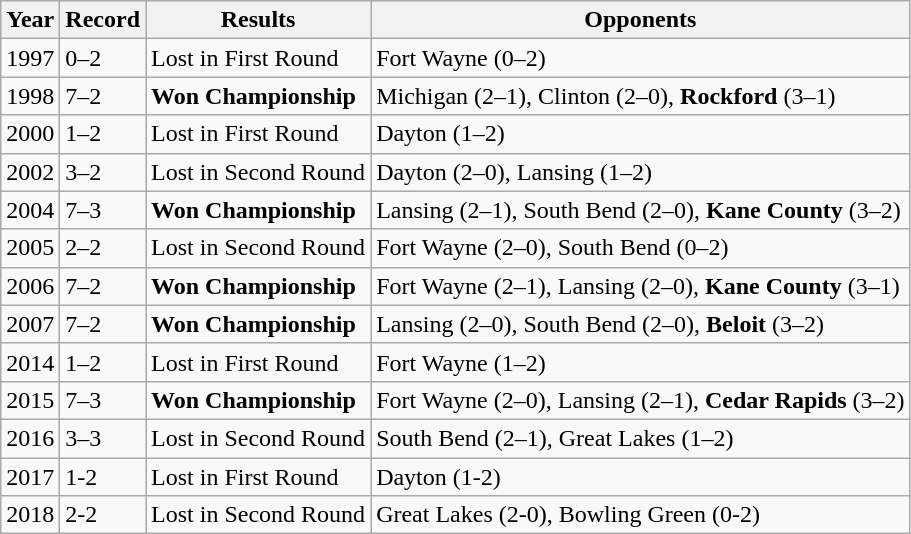<table class="wikitable">
<tr>
<th>Year</th>
<th>Record</th>
<th>Results</th>
<th>Opponents</th>
</tr>
<tr>
<td>1997</td>
<td>0–2</td>
<td>Lost in First Round</td>
<td>Fort Wayne (0–2)</td>
</tr>
<tr>
<td>1998</td>
<td>7–2</td>
<td><strong>Won Championship</strong></td>
<td>Michigan (2–1), Clinton (2–0), <strong>Rockford</strong> (3–1)</td>
</tr>
<tr>
<td>2000</td>
<td>1–2</td>
<td>Lost in First Round</td>
<td>Dayton (1–2)</td>
</tr>
<tr>
<td>2002</td>
<td>3–2</td>
<td>Lost in Second Round</td>
<td>Dayton (2–0), Lansing (1–2)</td>
</tr>
<tr>
<td>2004</td>
<td>7–3</td>
<td><strong>Won Championship</strong></td>
<td>Lansing (2–1), South Bend (2–0), <strong>Kane County</strong> (3–2)</td>
</tr>
<tr>
<td>2005</td>
<td>2–2</td>
<td>Lost in Second Round</td>
<td>Fort Wayne (2–0), South Bend (0–2)</td>
</tr>
<tr>
<td>2006</td>
<td>7–2</td>
<td><strong>Won Championship</strong></td>
<td>Fort Wayne (2–1), Lansing (2–0), <strong>Kane County</strong> (3–1)</td>
</tr>
<tr>
<td>2007</td>
<td>7–2</td>
<td><strong>Won Championship</strong></td>
<td>Lansing (2–0), South Bend (2–0), <strong>Beloit</strong> (3–2)</td>
</tr>
<tr>
<td>2014</td>
<td>1–2</td>
<td>Lost in First Round</td>
<td>Fort Wayne (1–2)</td>
</tr>
<tr>
<td>2015</td>
<td>7–3</td>
<td><strong>Won Championship</strong></td>
<td>Fort Wayne (2–0), Lansing (2–1), <strong>Cedar Rapids</strong> (3–2)</td>
</tr>
<tr>
<td>2016</td>
<td>3–3</td>
<td>Lost in Second Round</td>
<td>South Bend (2–1), Great Lakes (1–2)</td>
</tr>
<tr>
<td>2017</td>
<td>1-2</td>
<td>Lost in First Round</td>
<td>Dayton (1-2)</td>
</tr>
<tr>
<td>2018</td>
<td>2-2</td>
<td>Lost in Second Round</td>
<td>Great Lakes (2-0), Bowling Green (0-2)</td>
</tr>
</table>
